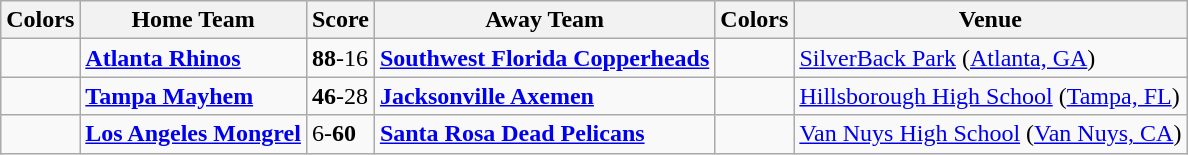<table class="wikitable">
<tr>
<th>Colors</th>
<th>Home Team</th>
<th>Score</th>
<th>Away Team</th>
<th>Colors</th>
<th>Venue</th>
</tr>
<tr>
<td></td>
<td><strong><a href='#'>Atlanta Rhinos</a></strong></td>
<td><strong>88</strong>-16</td>
<td><strong><a href='#'>Southwest Florida Copperheads</a></strong></td>
<td></td>
<td><a href='#'>SilverBack Park</a> (<a href='#'>Atlanta, GA</a>)</td>
</tr>
<tr>
<td></td>
<td><strong><a href='#'>Tampa Mayhem</a></strong></td>
<td><strong>46</strong>-28</td>
<td><strong><a href='#'>Jacksonville Axemen</a></strong></td>
<td></td>
<td><a href='#'>Hillsborough High School</a> (<a href='#'>Tampa, FL</a>)</td>
</tr>
<tr>
<td></td>
<td><strong><a href='#'>Los Angeles Mongrel</a></strong></td>
<td>6-<strong>60</strong></td>
<td><strong><a href='#'>Santa Rosa Dead Pelicans</a></strong></td>
<td></td>
<td><a href='#'>Van Nuys High School</a> (<a href='#'>Van Nuys, CA</a>)</td>
</tr>
</table>
